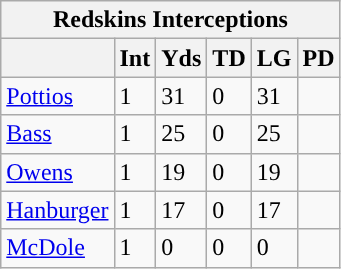<table class="wikitable">
<tr>
<th colspan="6">Redskins Interceptions</th>
</tr>
<tr>
<th></th>
<th>Int</th>
<th>Yds</th>
<th>TD</th>
<th>LG</th>
<th>PD</th>
</tr>
<tr>
<td><a href='#'>Pottios</a></td>
<td>1</td>
<td>31</td>
<td>0</td>
<td>31</td>
<td></td>
</tr>
<tr>
<td><a href='#'>Bass</a></td>
<td>1</td>
<td>25</td>
<td>0</td>
<td>25</td>
<td></td>
</tr>
<tr>
<td><a href='#'>Owens</a></td>
<td>1</td>
<td>19</td>
<td>0</td>
<td>19</td>
<td></td>
</tr>
<tr>
<td><a href='#'>Hanburger</a></td>
<td>1</td>
<td>17</td>
<td>0</td>
<td>17</td>
<td></td>
</tr>
<tr>
<td><a href='#'>McDole</a></td>
<td>1</td>
<td>0</td>
<td>0</td>
<td>0</td>
<td></td>
</tr>
</table>
